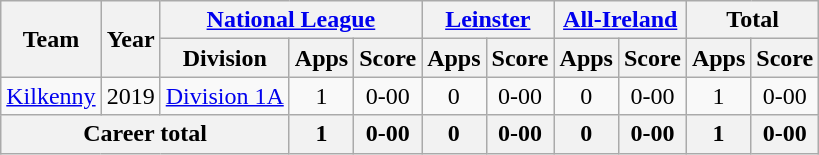<table class="wikitable" style="text-align:center">
<tr>
<th rowspan="2">Team</th>
<th rowspan="2">Year</th>
<th colspan="3"><a href='#'>National League</a></th>
<th colspan="2"><a href='#'>Leinster</a></th>
<th colspan="2"><a href='#'>All-Ireland</a></th>
<th colspan="2">Total</th>
</tr>
<tr>
<th>Division</th>
<th>Apps</th>
<th>Score</th>
<th>Apps</th>
<th>Score</th>
<th>Apps</th>
<th>Score</th>
<th>Apps</th>
<th>Score</th>
</tr>
<tr>
<td rowspan="1"><a href='#'>Kilkenny</a></td>
<td>2019</td>
<td rowspan="1"><a href='#'>Division 1A</a></td>
<td>1</td>
<td>0-00</td>
<td>0</td>
<td>0-00</td>
<td>0</td>
<td>0-00</td>
<td>1</td>
<td>0-00</td>
</tr>
<tr>
<th colspan="3">Career total</th>
<th>1</th>
<th>0-00</th>
<th>0</th>
<th>0-00</th>
<th>0</th>
<th>0-00</th>
<th>1</th>
<th>0-00</th>
</tr>
</table>
